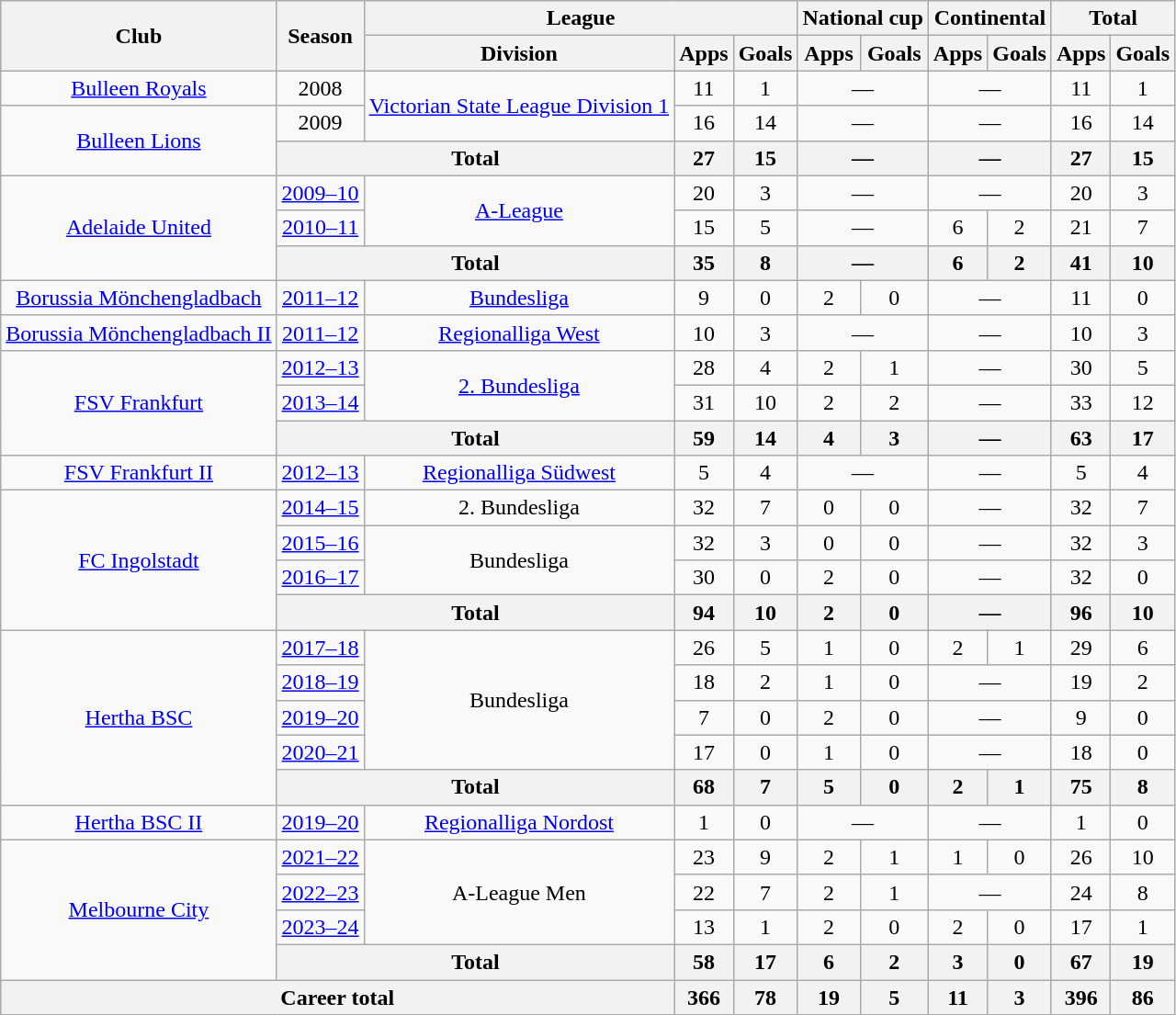<table class="wikitable" style="text-align: center;">
<tr>
<th rowspan="2">Club</th>
<th rowspan="2">Season</th>
<th colspan="3">League</th>
<th colspan="2">National cup</th>
<th colspan="2">Continental</th>
<th colspan="2">Total</th>
</tr>
<tr>
<th>Division</th>
<th>Apps</th>
<th>Goals</th>
<th>Apps</th>
<th>Goals</th>
<th>Apps</th>
<th>Goals</th>
<th>Apps</th>
<th>Goals</th>
</tr>
<tr>
<td valign="center"><a href='#'>Bulleen Royals</a></td>
<td>2008</td>
<td rowspan="2" valign="center"><a href='#'>Victorian State League Division 1</a></td>
<td>11</td>
<td>1</td>
<td colspan="2">—</td>
<td colspan="2">—</td>
<td>11</td>
<td>1</td>
</tr>
<tr>
<td rowspan="2" valign="center"><a href='#'>Bulleen Lions</a></td>
<td>2009</td>
<td>16</td>
<td>14</td>
<td colspan="2">—</td>
<td colspan="2">—</td>
<td>16</td>
<td>14</td>
</tr>
<tr>
<th colspan="2">Total</th>
<th>27</th>
<th>15</th>
<th colspan="2">—</th>
<th colspan="2">—</th>
<th>27</th>
<th>15</th>
</tr>
<tr>
<td rowspan="3" valign="center"><a href='#'>Adelaide United</a></td>
<td><a href='#'>2009–10</a></td>
<td rowspan="2" valign="center"><a href='#'>A-League</a></td>
<td>20</td>
<td>3</td>
<td colspan="2">—</td>
<td colspan="2">—</td>
<td>20</td>
<td>3</td>
</tr>
<tr>
<td><a href='#'>2010–11</a></td>
<td>15</td>
<td>5</td>
<td colspan="2">—</td>
<td>6</td>
<td>2</td>
<td>21</td>
<td>7</td>
</tr>
<tr>
<th colspan="2">Total</th>
<th>35</th>
<th>8</th>
<th colspan="2">—</th>
<th>6</th>
<th>2</th>
<th>41</th>
<th>10</th>
</tr>
<tr>
<td valign="center"><a href='#'>Borussia Mönchengladbach</a></td>
<td><a href='#'>2011–12</a></td>
<td><a href='#'>Bundesliga</a></td>
<td>9</td>
<td>0</td>
<td>2</td>
<td>0</td>
<td colspan="2">—</td>
<td>11</td>
<td>0</td>
</tr>
<tr>
<td valign=center><a href='#'>Borussia Mönchengladbach II</a></td>
<td><a href='#'>2011–12</a></td>
<td><a href='#'>Regionalliga West</a></td>
<td>10</td>
<td>3</td>
<td colspan="2">—</td>
<td colspan="2">—</td>
<td>10</td>
<td>3</td>
</tr>
<tr>
<td rowspan="3" valign="center"><a href='#'>FSV Frankfurt</a></td>
<td><a href='#'>2012–13</a></td>
<td rowspan="2" valign="center"><a href='#'>2. Bundesliga</a></td>
<td>28</td>
<td>4</td>
<td>2</td>
<td>1</td>
<td colspan="2">—</td>
<td>30</td>
<td>5</td>
</tr>
<tr>
<td><a href='#'>2013–14</a></td>
<td>31</td>
<td>10</td>
<td>2</td>
<td>2</td>
<td colspan="2">—</td>
<td>33</td>
<td>12</td>
</tr>
<tr>
<th colspan="2">Total</th>
<th>59</th>
<th>14</th>
<th>4</th>
<th>3</th>
<th colspan="2">—</th>
<th>63</th>
<th>17</th>
</tr>
<tr>
<td><a href='#'>FSV Frankfurt II</a></td>
<td><a href='#'>2012–13</a></td>
<td><a href='#'>Regionalliga Südwest</a></td>
<td>5</td>
<td>4</td>
<td colspan="2">—</td>
<td colspan="2">—</td>
<td>5</td>
<td>4</td>
</tr>
<tr>
<td rowspan="4" valign="center"><a href='#'>FC Ingolstadt</a></td>
<td><a href='#'>2014–15</a></td>
<td>2. Bundesliga</td>
<td>32</td>
<td>7</td>
<td>0</td>
<td>0</td>
<td colspan="2">—</td>
<td>32</td>
<td>7</td>
</tr>
<tr>
<td><a href='#'>2015–16</a></td>
<td rowspan="2" valign="center">Bundesliga</td>
<td>32</td>
<td>3</td>
<td>0</td>
<td>0</td>
<td colspan="2">—</td>
<td>32</td>
<td>3</td>
</tr>
<tr>
<td><a href='#'>2016–17</a></td>
<td>30</td>
<td>0</td>
<td>2</td>
<td>0</td>
<td colspan="2">—</td>
<td>32</td>
<td>0</td>
</tr>
<tr>
<th colspan="2">Total</th>
<th>94</th>
<th>10</th>
<th>2</th>
<th>0</th>
<th colspan="2">—</th>
<th>96</th>
<th>10</th>
</tr>
<tr>
<td rowspan="5" valign="center"><a href='#'>Hertha BSC</a></td>
<td><a href='#'>2017–18</a></td>
<td rowspan="4" valign="center">Bundesliga</td>
<td>26</td>
<td>5</td>
<td>1</td>
<td>0</td>
<td>2</td>
<td>1</td>
<td>29</td>
<td>6</td>
</tr>
<tr>
<td><a href='#'>2018–19</a></td>
<td>18</td>
<td>2</td>
<td>1</td>
<td>0</td>
<td colspan="2">—</td>
<td>19</td>
<td>2</td>
</tr>
<tr>
<td><a href='#'>2019–20</a></td>
<td>7</td>
<td>0</td>
<td>2</td>
<td>0</td>
<td colspan="2">—</td>
<td>9</td>
<td>0</td>
</tr>
<tr>
<td><a href='#'>2020–21</a></td>
<td>17</td>
<td>0</td>
<td>1</td>
<td>0</td>
<td colspan="2">—</td>
<td>18</td>
<td>0</td>
</tr>
<tr>
<th colspan="2">Total</th>
<th>68</th>
<th>7</th>
<th>5</th>
<th>0</th>
<th>2</th>
<th>1</th>
<th>75</th>
<th>8</th>
</tr>
<tr>
<td><a href='#'>Hertha BSC II</a></td>
<td><a href='#'>2019–20</a></td>
<td><a href='#'>Regionalliga Nordost</a></td>
<td>1</td>
<td>0</td>
<td colspan="2">—</td>
<td colspan="2">—</td>
<td>1</td>
<td>0</td>
</tr>
<tr>
<td rowspan="4" valign="center"><a href='#'>Melbourne City</a></td>
<td><a href='#'>2021–22</a></td>
<td rowspan="3">A-League Men</td>
<td>23</td>
<td>9</td>
<td>2</td>
<td>1</td>
<td>1</td>
<td>0</td>
<td>26</td>
<td>10</td>
</tr>
<tr>
<td><a href='#'>2022–23</a></td>
<td>22</td>
<td>7</td>
<td>2</td>
<td>1</td>
<td colspan="2">—</td>
<td>24</td>
<td>8</td>
</tr>
<tr>
<td><a href='#'>2023–24</a></td>
<td>13</td>
<td>1</td>
<td>2</td>
<td>0</td>
<td>2</td>
<td>0</td>
<td>17</td>
<td>1</td>
</tr>
<tr>
<th colspan=2>Total</th>
<th>58</th>
<th>17</th>
<th>6</th>
<th>2</th>
<th>3</th>
<th>0</th>
<th>67</th>
<th>19</th>
</tr>
<tr>
<th colspan="3">Career total</th>
<th>366</th>
<th>78</th>
<th>19</th>
<th>5</th>
<th>11</th>
<th>3</th>
<th>396</th>
<th>86</th>
</tr>
</table>
